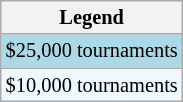<table class="wikitable" style="font-size:85%">
<tr>
<th>Legend</th>
</tr>
<tr style="background:lightblue;">
<td>$25,000 tournaments</td>
</tr>
<tr style="background:#f0f8ff;">
<td>$10,000 tournaments</td>
</tr>
</table>
